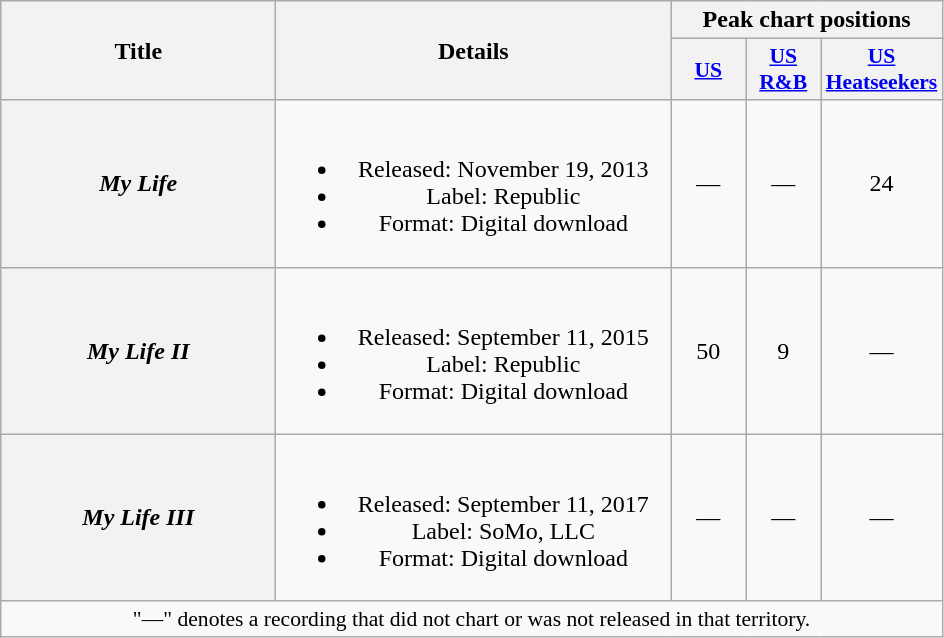<table class="wikitable plainrowheaders" style="text-align:center;">
<tr>
<th scope="col" rowspan="2" style="width:11em;">Title</th>
<th scope="col" rowspan="2" style="width:16em;">Details</th>
<th scope="col" colspan="3">Peak chart positions</th>
</tr>
<tr>
<th scope="col" style="width:3em;font-size:90%;"><a href='#'>US</a><br></th>
<th scope="col" style="width:3em;font-size:90%;"><a href='#'>US R&B</a><br></th>
<th scope="col" style="width:3em;font-size:90%;"><a href='#'>US Heatseekers</a><br></th>
</tr>
<tr>
<th scope="row"><em>My Life</em></th>
<td><br><ul><li>Released: November 19, 2013</li><li>Label: Republic</li><li>Format: Digital download</li></ul></td>
<td>—</td>
<td>—</td>
<td>24</td>
</tr>
<tr>
<th scope="row"><em>My Life II</em></th>
<td><br><ul><li>Released: September 11, 2015</li><li>Label: Republic</li><li>Format: Digital download</li></ul></td>
<td>50</td>
<td>9</td>
<td>—</td>
</tr>
<tr>
<th scope="row"><em>My Life III</em></th>
<td><br><ul><li>Released: September 11, 2017</li><li>Label: SoMo, LLC</li><li>Format: Digital download</li></ul></td>
<td>—</td>
<td>—</td>
<td>—</td>
</tr>
<tr>
<td colspan="6" style="font-size:90%">"—" denotes a recording that did not chart or was not released in that territory.</td>
</tr>
</table>
